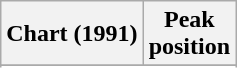<table class="wikitable sortable plainrowheaders" style="text-align:center">
<tr>
<th scope="col">Chart (1991)</th>
<th scope="col">Peak<br> position</th>
</tr>
<tr>
</tr>
<tr>
</tr>
</table>
